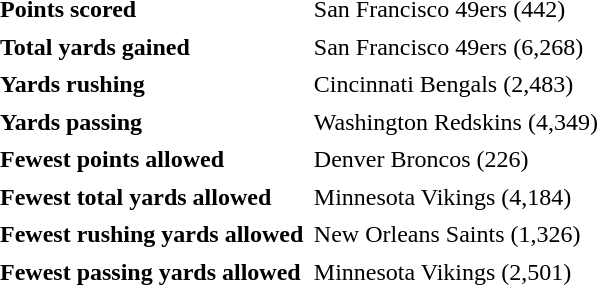<table cellpadding="3" cellspacing="1">
<tr>
<td><strong>Points scored</strong></td>
<td>San Francisco 49ers (442)</td>
</tr>
<tr>
<td><strong>Total yards gained</strong></td>
<td>San Francisco 49ers (6,268)</td>
</tr>
<tr>
<td><strong>Yards rushing</strong></td>
<td>Cincinnati Bengals (2,483)</td>
</tr>
<tr>
<td><strong>Yards passing</strong></td>
<td>Washington Redskins (4,349)</td>
</tr>
<tr>
<td><strong>Fewest points allowed</strong></td>
<td>Denver Broncos (226)</td>
</tr>
<tr>
<td><strong>Fewest total yards allowed</strong></td>
<td>Minnesota Vikings (4,184)</td>
</tr>
<tr>
<td><strong>Fewest rushing yards allowed</strong></td>
<td>New Orleans Saints (1,326)</td>
</tr>
<tr>
<td><strong>Fewest passing yards allowed</strong></td>
<td>Minnesota Vikings (2,501)</td>
</tr>
</table>
